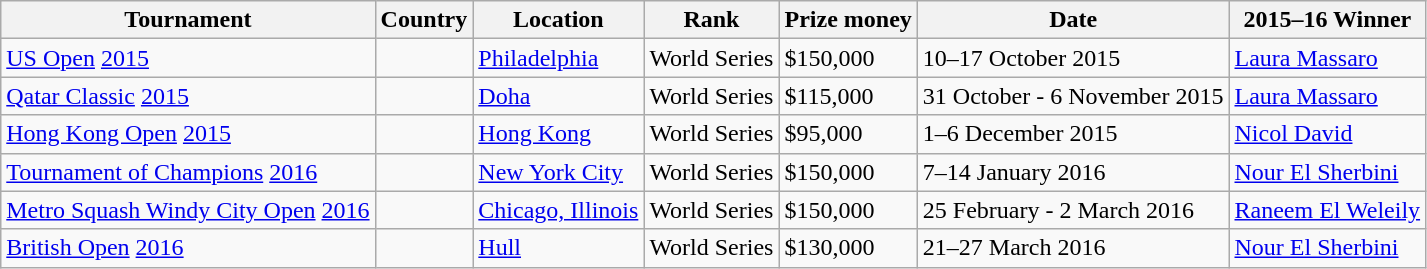<table class=wikitable>
<tr>
<th>Tournament</th>
<th>Country</th>
<th>Location</th>
<th>Rank</th>
<th>Prize money</th>
<th>Date</th>
<th>2015–16 Winner</th>
</tr>
<tr>
<td><a href='#'>US Open</a> <a href='#'>2015</a></td>
<td></td>
<td><a href='#'>Philadelphia</a></td>
<td>World Series</td>
<td>$150,000</td>
<td>10–17 October 2015</td>
<td> <a href='#'>Laura Massaro</a></td>
</tr>
<tr>
<td><a href='#'>Qatar Classic</a> <a href='#'>2015</a></td>
<td></td>
<td><a href='#'>Doha</a></td>
<td>World Series</td>
<td>$115,000</td>
<td>31 October - 6 November 2015</td>
<td> <a href='#'>Laura Massaro</a></td>
</tr>
<tr>
<td><a href='#'>Hong Kong Open</a> <a href='#'>2015</a></td>
<td></td>
<td><a href='#'>Hong Kong</a></td>
<td>World Series</td>
<td>$95,000</td>
<td>1–6 December 2015</td>
<td> <a href='#'>Nicol David</a></td>
</tr>
<tr>
<td><a href='#'>Tournament of Champions</a> <a href='#'>2016</a></td>
<td></td>
<td><a href='#'>New York City</a></td>
<td>World Series</td>
<td>$150,000</td>
<td>7–14 January 2016</td>
<td> <a href='#'>Nour El Sherbini</a></td>
</tr>
<tr>
<td><a href='#'>Metro Squash Windy City Open</a> <a href='#'>2016</a></td>
<td></td>
<td><a href='#'>Chicago, Illinois</a></td>
<td>World Series</td>
<td>$150,000</td>
<td>25 February - 2 March 2016</td>
<td> <a href='#'>Raneem El Weleily</a></td>
</tr>
<tr>
<td><a href='#'>British Open</a> <a href='#'>2016</a></td>
<td></td>
<td><a href='#'>Hull</a></td>
<td>World Series</td>
<td>$130,000</td>
<td>21–27 March 2016</td>
<td> <a href='#'>Nour El Sherbini</a></td>
</tr>
</table>
